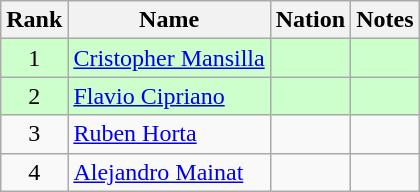<table class="wikitable sortable" style="text-align:center">
<tr>
<th>Rank</th>
<th>Name</th>
<th>Nation</th>
<th>Notes</th>
</tr>
<tr style="background: #ccffcc;">
<td>1</td>
<td align=left><a href='#'>Cristopher Mansilla</a></td>
<td align=left></td>
<td></td>
</tr>
<tr style="background: #ccffcc;">
<td>2</td>
<td align=left><a href='#'>Flavio Cipriano</a></td>
<td align=left></td>
<td></td>
</tr>
<tr>
<td>3</td>
<td align=left><a href='#'>Ruben Horta</a></td>
<td align=left></td>
<td></td>
</tr>
<tr>
<td>4</td>
<td align=left><a href='#'>Alejandro Mainat</a></td>
<td align=left></td>
<td></td>
</tr>
</table>
